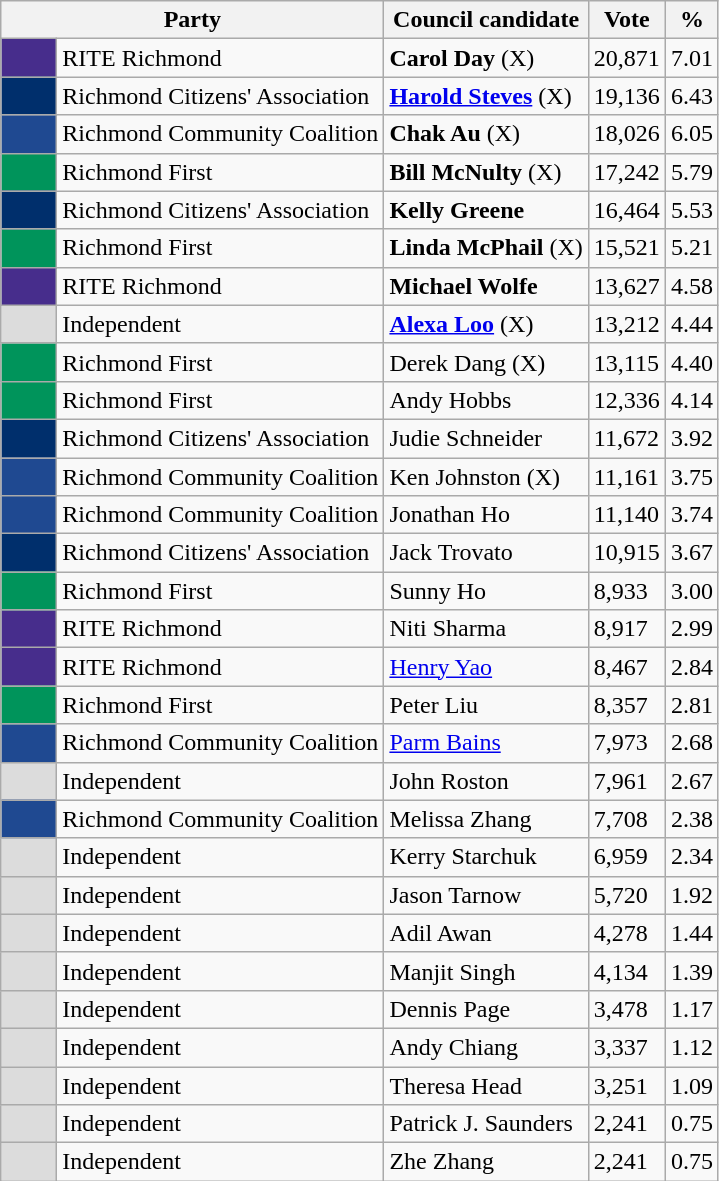<table class="wikitable">
<tr>
<th colspan="2">Party</th>
<th>Council candidate</th>
<th>Vote</th>
<th>%</th>
</tr>
<tr>
<td style="background:#472D8C;" width="30px"> </td>
<td>RITE Richmond</td>
<td><strong>Carol Day</strong> (X)</td>
<td>20,871</td>
<td>7.01</td>
</tr>
<tr>
<td style="background:#002F6C;" width="30px"> </td>
<td>Richmond Citizens' Association</td>
<td><strong><a href='#'>Harold Steves</a></strong> (X)</td>
<td>19,136</td>
<td>6.43</td>
</tr>
<tr>
<td style="background:#1F4991;" width="30px"> </td>
<td>Richmond Community Coalition</td>
<td><strong>Chak Au</strong> (X)</td>
<td>18,026</td>
<td>6.05</td>
</tr>
<tr>
<td style="background:#00945B;" width="30px"> </td>
<td>Richmond First</td>
<td><strong>Bill McNulty</strong> (X)</td>
<td>17,242</td>
<td>5.79</td>
</tr>
<tr>
<td style="background:#002F6C;" width="30px"> </td>
<td>Richmond Citizens' Association</td>
<td><strong>Kelly Greene</strong></td>
<td>16,464</td>
<td>5.53</td>
</tr>
<tr>
<td style="background:#00945B;" width="30px"> </td>
<td>Richmond First</td>
<td><strong>Linda McPhail</strong> (X)</td>
<td>15,521</td>
<td>5.21</td>
</tr>
<tr>
<td style="background:#472D8C;" width="30px"> </td>
<td>RITE Richmond</td>
<td><strong>Michael Wolfe</strong></td>
<td>13,627</td>
<td>4.58</td>
</tr>
<tr>
<td style="background:gainsboro" width="30px"> </td>
<td>Independent</td>
<td><strong><a href='#'>Alexa Loo</a></strong> (X)</td>
<td>13,212</td>
<td>4.44</td>
</tr>
<tr>
<td style="background:#00945B;" width="30px"> </td>
<td>Richmond First</td>
<td>Derek Dang (X)</td>
<td>13,115</td>
<td>4.40</td>
</tr>
<tr>
<td style="background:#00945B;" width="30px"> </td>
<td>Richmond First</td>
<td>Andy Hobbs</td>
<td>12,336</td>
<td>4.14</td>
</tr>
<tr>
<td style="background:#002F6C;" width="30px"> </td>
<td>Richmond Citizens' Association</td>
<td>Judie Schneider</td>
<td>11,672</td>
<td>3.92</td>
</tr>
<tr>
<td style="background:#1F4991;" width="30px"> </td>
<td>Richmond Community Coalition</td>
<td>Ken Johnston (X)</td>
<td>11,161</td>
<td>3.75</td>
</tr>
<tr>
<td style="background:#1F4991;" width="30px"> </td>
<td>Richmond Community Coalition</td>
<td>Jonathan Ho</td>
<td>11,140</td>
<td>3.74</td>
</tr>
<tr>
<td style="background:#002F6C;" width="30px"> </td>
<td>Richmond Citizens' Association</td>
<td>Jack Trovato</td>
<td>10,915</td>
<td>3.67</td>
</tr>
<tr>
<td style="background:#00945B;" width="30px"> </td>
<td>Richmond First</td>
<td>Sunny Ho</td>
<td>8,933</td>
<td>3.00</td>
</tr>
<tr>
<td style="background:#472D8C;" width="30px"> </td>
<td>RITE Richmond</td>
<td>Niti Sharma</td>
<td>8,917</td>
<td>2.99</td>
</tr>
<tr>
<td style="background:#472D8C;" width="30px"> </td>
<td>RITE Richmond</td>
<td><a href='#'>Henry Yao</a></td>
<td>8,467</td>
<td>2.84</td>
</tr>
<tr>
<td style="background:#00945B;" width="30px"> </td>
<td>Richmond First</td>
<td>Peter Liu</td>
<td>8,357</td>
<td>2.81</td>
</tr>
<tr>
<td style="background:#1F4991;" width="30px"> </td>
<td>Richmond Community Coalition</td>
<td><a href='#'>Parm Bains</a></td>
<td>7,973</td>
<td>2.68</td>
</tr>
<tr>
<td style="background:gainsboro" width="30px"> </td>
<td>Independent</td>
<td>John Roston</td>
<td>7,961</td>
<td>2.67</td>
</tr>
<tr>
<td style="background:#1F4991;" width="30px"> </td>
<td>Richmond Community Coalition</td>
<td>Melissa Zhang</td>
<td>7,708</td>
<td>2.38</td>
</tr>
<tr>
<td style="background:gainsboro" width="30px"> </td>
<td>Independent</td>
<td>Kerry Starchuk</td>
<td>6,959</td>
<td>2.34</td>
</tr>
<tr>
<td style="background:gainsboro" width="30px"> </td>
<td>Independent</td>
<td>Jason Tarnow</td>
<td>5,720</td>
<td>1.92</td>
</tr>
<tr>
<td style="background:gainsboro" width="30px"> </td>
<td>Independent</td>
<td>Adil Awan</td>
<td>4,278</td>
<td>1.44</td>
</tr>
<tr>
<td style="background:gainsboro" width="30px"> </td>
<td>Independent</td>
<td>Manjit Singh</td>
<td>4,134</td>
<td>1.39</td>
</tr>
<tr>
<td style="background:gainsboro" width="30px"> </td>
<td>Independent</td>
<td>Dennis Page</td>
<td>3,478</td>
<td>1.17</td>
</tr>
<tr>
<td style="background:gainsboro" width="30px"> </td>
<td>Independent</td>
<td>Andy Chiang</td>
<td>3,337</td>
<td>1.12</td>
</tr>
<tr>
<td style="background:gainsboro" width="30px"> </td>
<td>Independent</td>
<td>Theresa Head</td>
<td>3,251</td>
<td>1.09</td>
</tr>
<tr>
<td style="background:gainsboro" width="30px"> </td>
<td>Independent</td>
<td>Patrick J. Saunders</td>
<td>2,241</td>
<td>0.75</td>
</tr>
<tr>
<td style="background:gainsboro" width="30px"> </td>
<td>Independent</td>
<td>Zhe Zhang</td>
<td>2,241</td>
<td>0.75</td>
</tr>
</table>
